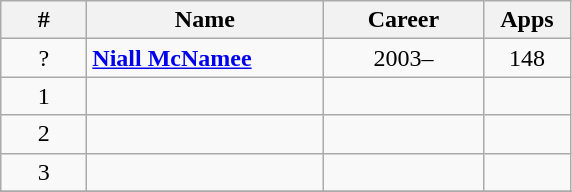<table class="wikitable sortable" style="text-align:center">
<tr>
<th width="50">#</th>
<th width="150">Name</th>
<th width="100">Career</th>
<th width="50">Apps</th>
</tr>
<tr>
<td>?</td>
<td align="left"><strong><a href='#'>Niall McNamee</a></strong></td>
<td>2003–</td>
<td>148</td>
</tr>
<tr>
<td>1</td>
<td align="left"></td>
<td></td>
<td></td>
</tr>
<tr>
<td>2</td>
<td align="left"></td>
<td></td>
<td></td>
</tr>
<tr>
<td>3</td>
<td align="left"></td>
<td></td>
<td></td>
</tr>
<tr>
</tr>
</table>
